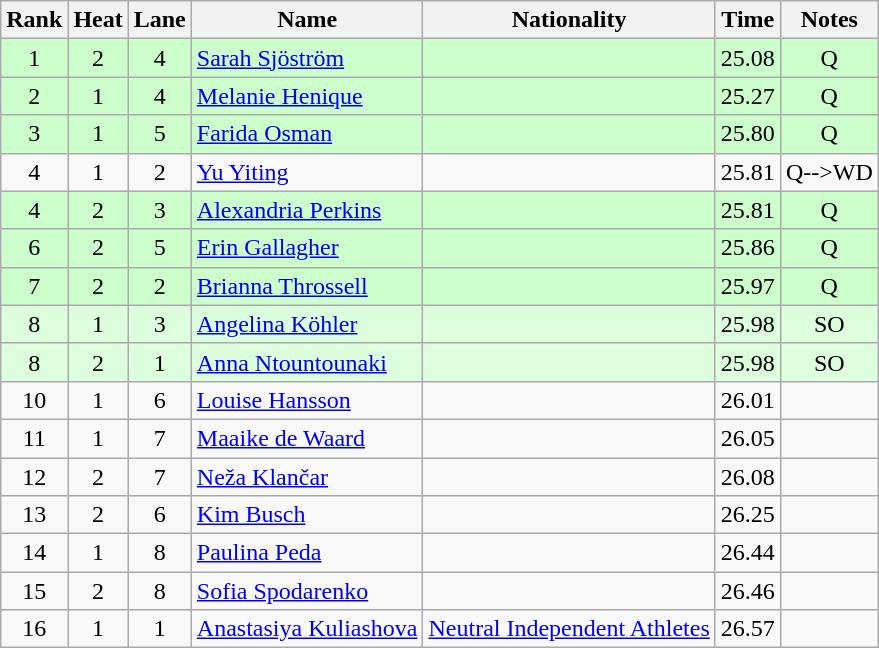<table class="wikitable sortable" style="text-align:center">
<tr>
<th>Rank</th>
<th>Heat</th>
<th>Lane</th>
<th>Name</th>
<th>Nationality</th>
<th>Time</th>
<th>Notes</th>
</tr>
<tr bgcolor=ccffcc>
<td>1</td>
<td>2</td>
<td>4</td>
<td align=left><a href='#'>Sarah Sjöström</a></td>
<td align=left></td>
<td>25.08</td>
<td>Q</td>
</tr>
<tr bgcolor=ccffcc>
<td>2</td>
<td>1</td>
<td>4</td>
<td align=left><a href='#'>Melanie Henique</a></td>
<td align=left></td>
<td>25.27</td>
<td>Q</td>
</tr>
<tr bgcolor=ccffcc>
<td>3</td>
<td>1</td>
<td>5</td>
<td align=left><a href='#'>Farida Osman</a></td>
<td align=left></td>
<td>25.80</td>
<td>Q</td>
</tr>
<tr>
<td>4</td>
<td>1</td>
<td>2</td>
<td align=left><a href='#'>Yu Yiting</a></td>
<td align=left></td>
<td>25.81</td>
<td>Q-->WD</td>
</tr>
<tr bgcolor=ccffcc>
<td>4</td>
<td>2</td>
<td>3</td>
<td align=left><a href='#'>Alexandria Perkins</a></td>
<td align=left></td>
<td>25.81</td>
<td>Q</td>
</tr>
<tr bgcolor=ccffcc>
<td>6</td>
<td>2</td>
<td>5</td>
<td align=left><a href='#'>Erin Gallagher</a></td>
<td align=left></td>
<td>25.86</td>
<td>Q</td>
</tr>
<tr bgcolor=ccffcc>
<td>7</td>
<td>2</td>
<td>2</td>
<td align=left><a href='#'>Brianna Throssell</a></td>
<td align=left></td>
<td>25.97</td>
<td>Q</td>
</tr>
<tr bgcolor=ddffdd>
<td>8</td>
<td>1</td>
<td>3</td>
<td align=left><a href='#'>Angelina Köhler</a></td>
<td align=left></td>
<td>25.98</td>
<td>SO</td>
</tr>
<tr bgcolor=ddffdd>
<td>8</td>
<td>2</td>
<td>1</td>
<td align=left><a href='#'>Anna Ntountounaki</a></td>
<td align=left></td>
<td>25.98</td>
<td>SO</td>
</tr>
<tr>
<td>10</td>
<td>1</td>
<td>6</td>
<td align=left><a href='#'>Louise Hansson</a></td>
<td align=left></td>
<td>26.01</td>
<td></td>
</tr>
<tr>
<td>11</td>
<td>1</td>
<td>7</td>
<td align=left><a href='#'>Maaike de Waard</a></td>
<td align=left></td>
<td>26.05</td>
<td></td>
</tr>
<tr>
<td>12</td>
<td>2</td>
<td>7</td>
<td align=left><a href='#'>Neža Klančar</a></td>
<td align=left></td>
<td>26.08</td>
<td></td>
</tr>
<tr>
<td>13</td>
<td>2</td>
<td>6</td>
<td align=left><a href='#'>Kim Busch</a></td>
<td align=left></td>
<td>26.25</td>
<td></td>
</tr>
<tr>
<td>14</td>
<td>1</td>
<td>8</td>
<td align=left><a href='#'>Paulina Peda</a></td>
<td align=left></td>
<td>26.44</td>
<td></td>
</tr>
<tr>
<td>15</td>
<td>2</td>
<td>8</td>
<td align=left><a href='#'>Sofia Spodarenko</a></td>
<td align=left></td>
<td>26.46</td>
<td></td>
</tr>
<tr>
<td>16</td>
<td>1</td>
<td>1</td>
<td align=left><a href='#'>Anastasiya Kuliashova</a></td>
<td> <a href='#'>Neutral Independent Athletes</a></td>
<td>26.57</td>
<td></td>
</tr>
</table>
